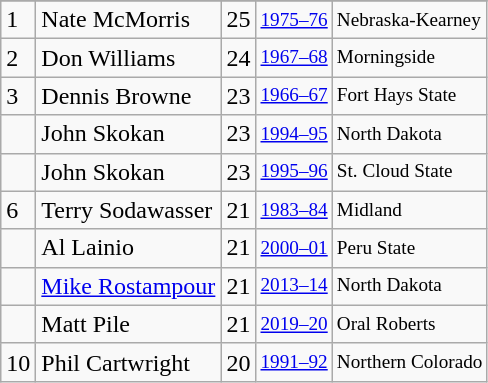<table class="wikitable">
<tr>
</tr>
<tr>
<td>1</td>
<td>Nate McMorris</td>
<td>25</td>
<td style="font-size:80%;"><a href='#'>1975–76</a></td>
<td style="font-size:80%;">Nebraska-Kearney</td>
</tr>
<tr>
<td>2</td>
<td>Don Williams</td>
<td>24</td>
<td style="font-size:80%;"><a href='#'>1967–68</a></td>
<td style="font-size:80%;">Morningside</td>
</tr>
<tr>
<td>3</td>
<td>Dennis Browne</td>
<td>23</td>
<td style="font-size:80%;"><a href='#'>1966–67</a></td>
<td style="font-size:80%;">Fort Hays State</td>
</tr>
<tr>
<td></td>
<td>John Skokan</td>
<td>23</td>
<td style="font-size:80%;"><a href='#'>1994–95</a></td>
<td style="font-size:80%;">North Dakota</td>
</tr>
<tr>
<td></td>
<td>John Skokan</td>
<td>23</td>
<td style="font-size:80%;"><a href='#'>1995–96</a></td>
<td style="font-size:80%;">St. Cloud State</td>
</tr>
<tr>
<td>6</td>
<td>Terry Sodawasser</td>
<td>21</td>
<td style="font-size:80%;"><a href='#'>1983–84</a></td>
<td style="font-size:80%;">Midland</td>
</tr>
<tr>
<td></td>
<td>Al Lainio</td>
<td>21</td>
<td style="font-size:80%;"><a href='#'>2000–01</a></td>
<td style="font-size:80%;">Peru State</td>
</tr>
<tr>
<td></td>
<td><a href='#'>Mike Rostampour</a></td>
<td>21</td>
<td style="font-size:80%;"><a href='#'>2013–14</a></td>
<td style="font-size:80%;">North Dakota</td>
</tr>
<tr>
<td></td>
<td>Matt Pile</td>
<td>21</td>
<td style="font-size:80%;"><a href='#'>2019–20</a></td>
<td style="font-size:80%;">Oral Roberts</td>
</tr>
<tr>
<td>10</td>
<td>Phil Cartwright</td>
<td>20</td>
<td style="font-size:80%;"><a href='#'>1991–92</a></td>
<td style="font-size:80%;">Northern Colorado</td>
</tr>
</table>
